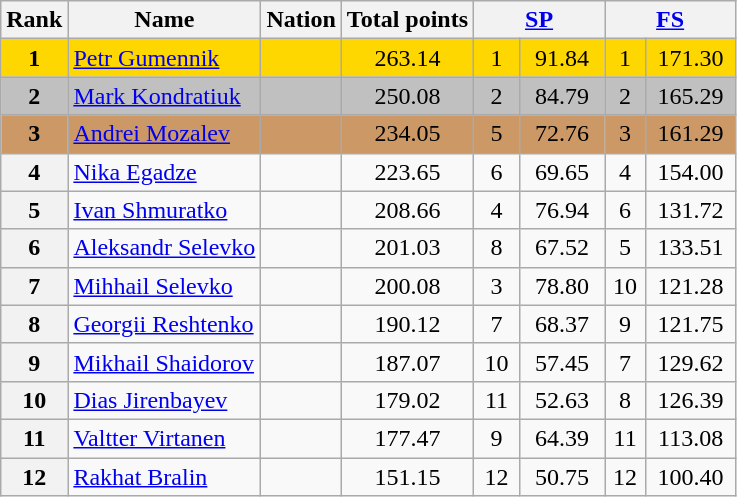<table class="wikitable sortable">
<tr>
<th>Rank</th>
<th>Name</th>
<th>Nation</th>
<th>Total points</th>
<th colspan="2" width="80px"><a href='#'>SP</a></th>
<th colspan="2" width="80px"><a href='#'>FS</a></th>
</tr>
<tr bgcolor="gold">
<td align="center"><strong>1</strong></td>
<td><a href='#'>Petr Gumennik</a></td>
<td></td>
<td align="center">263.14</td>
<td align="center">1</td>
<td align="center">91.84</td>
<td align="center">1</td>
<td align="center">171.30</td>
</tr>
<tr bgcolor="silver">
<td align="center"><strong>2</strong></td>
<td><a href='#'>Mark Kondratiuk</a></td>
<td></td>
<td align="center">250.08</td>
<td align="center">2</td>
<td align="center">84.79</td>
<td align="center">2</td>
<td align="center">165.29</td>
</tr>
<tr bgcolor="cc9966">
<td align="center"><strong>3</strong></td>
<td><a href='#'>Andrei Mozalev</a></td>
<td></td>
<td align="center">234.05</td>
<td align="center">5</td>
<td align="center">72.76</td>
<td align="center">3</td>
<td align="center">161.29</td>
</tr>
<tr>
<th>4</th>
<td><a href='#'>Nika Egadze</a></td>
<td></td>
<td align="center">223.65</td>
<td align="center">6</td>
<td align="center">69.65</td>
<td align="center">4</td>
<td align="center">154.00</td>
</tr>
<tr>
<th>5</th>
<td><a href='#'>Ivan Shmuratko</a></td>
<td></td>
<td align="center">208.66</td>
<td align="center">4</td>
<td align="center">76.94</td>
<td align="center">6</td>
<td align="center">131.72</td>
</tr>
<tr>
<th>6</th>
<td><a href='#'>Aleksandr Selevko</a></td>
<td></td>
<td align="center">201.03</td>
<td align="center">8</td>
<td align="center">67.52</td>
<td align="center">5</td>
<td align="center">133.51</td>
</tr>
<tr>
<th>7</th>
<td><a href='#'>Mihhail Selevko</a></td>
<td></td>
<td align="center">200.08</td>
<td align="center">3</td>
<td align="center">78.80</td>
<td align="center">10</td>
<td align="center">121.28</td>
</tr>
<tr>
<th>8</th>
<td><a href='#'>Georgii Reshtenko</a></td>
<td></td>
<td align="center">190.12</td>
<td align="center">7</td>
<td align="center">68.37</td>
<td align="center">9</td>
<td align="center">121.75</td>
</tr>
<tr>
<th>9</th>
<td><a href='#'>Mikhail Shaidorov</a></td>
<td></td>
<td align="center">187.07</td>
<td align="center">10</td>
<td align="center">57.45</td>
<td align="center">7</td>
<td align="center">129.62</td>
</tr>
<tr>
<th>10</th>
<td><a href='#'>Dias Jirenbayev</a></td>
<td></td>
<td align="center">179.02</td>
<td align="center">11</td>
<td align="center">52.63</td>
<td align="center">8</td>
<td align="center">126.39</td>
</tr>
<tr>
<th>11</th>
<td><a href='#'>Valtter Virtanen</a></td>
<td></td>
<td align="center">177.47</td>
<td align="center">9</td>
<td align="center">64.39</td>
<td align="center">11</td>
<td align="center">113.08</td>
</tr>
<tr>
<th>12</th>
<td><a href='#'>Rakhat Bralin</a></td>
<td></td>
<td align="center">151.15</td>
<td align="center">12</td>
<td align="center">50.75</td>
<td align="center">12</td>
<td align="center">100.40</td>
</tr>
</table>
